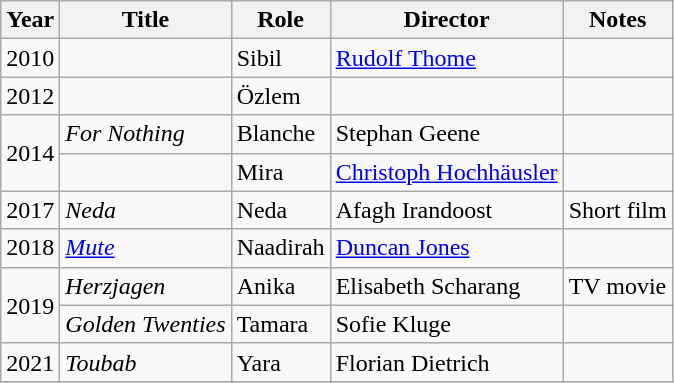<table class="wikitable plainrowheaders sortable">
<tr>
<th scope="col">Year</th>
<th scope="col">Title</th>
<th scope="col">Role</th>
<th scope="col">Director</th>
<th scope="col">Notes</th>
</tr>
<tr>
<td>2010</td>
<td><em></em></td>
<td>Sibil</td>
<td><a href='#'>Rudolf Thome</a></td>
<td></td>
</tr>
<tr>
<td>2012</td>
<td><em></em></td>
<td>Özlem</td>
<td></td>
<td></td>
</tr>
<tr>
<td rowspan="2">2014</td>
<td><em>For Nothing</em></td>
<td>Blanche</td>
<td>Stephan Geene</td>
<td></td>
</tr>
<tr>
<td><em></em></td>
<td>Mira</td>
<td><a href='#'>Christoph Hochhäusler</a></td>
<td></td>
</tr>
<tr>
<td>2017</td>
<td><em>Neda</em></td>
<td>Neda</td>
<td>Afagh Irandoost</td>
<td>Short film</td>
</tr>
<tr>
<td>2018</td>
<td><em><a href='#'>Mute</a></em></td>
<td>Naadirah</td>
<td><a href='#'>Duncan Jones</a></td>
<td></td>
</tr>
<tr>
<td rowspan="2">2019</td>
<td><em>Herzjagen</em></td>
<td>Anika</td>
<td>Elisabeth Scharang</td>
<td>TV movie</td>
</tr>
<tr>
<td><em>Golden Twenties</em></td>
<td>Tamara</td>
<td>Sofie Kluge</td>
<td></td>
</tr>
<tr>
<td>2021</td>
<td><em>Toubab</em></td>
<td>Yara</td>
<td>Florian Dietrich</td>
<td></td>
</tr>
<tr>
</tr>
</table>
